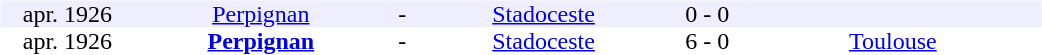<table table width=700>
<tr>
<td width=700 valign=top><br><table border=0 cellspacing=0 cellpadding=0 style=font-size: 100%; border-collapse: collapse; width=100%>
<tr align=center bgcolor=#EEEEFF>
<td width=90>apr. 1926</td>
<td width=170><a href='#'>Perpignan</a></td>
<td width=20>-</td>
<td width=170><a href='#'>Stadoceste</a></td>
<td width=50>0 - 0</td>
<td width=200></td>
</tr>
<tr align=center bgcolor=#FFFFFF>
<td width=90>apr. 1926</td>
<td width=170><strong><a href='#'>Perpignan</a></strong></td>
<td width=20>-</td>
<td width=170><a href='#'>Stadoceste</a></td>
<td width=50>6 - 0</td>
<td width=200><a href='#'>Toulouse</a></td>
</tr>
</table>
</td>
</tr>
</table>
